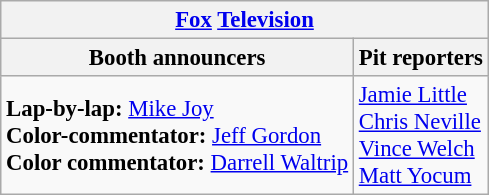<table class="wikitable" style="font-size: 95%;">
<tr>
<th colspan="2"><a href='#'>Fox</a> <a href='#'>Television</a></th>
</tr>
<tr>
<th>Booth announcers</th>
<th>Pit reporters</th>
</tr>
<tr>
<td><strong>Lap-by-lap:</strong> <a href='#'>Mike Joy</a><br><strong>Color-commentator:</strong> <a href='#'>Jeff Gordon</a><br><strong>Color commentator:</strong> <a href='#'>Darrell Waltrip</a></td>
<td><a href='#'>Jamie Little</a><br><a href='#'>Chris Neville</a><br><a href='#'>Vince Welch</a><br><a href='#'>Matt Yocum</a></td>
</tr>
</table>
